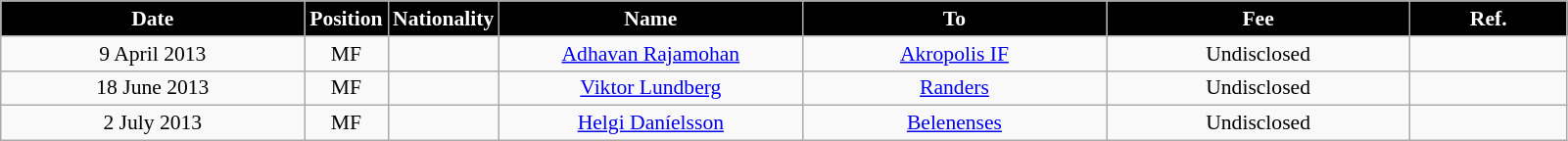<table class="wikitable"  style="text-align:center; font-size:90%; ">
<tr>
<th style="background:#000000; color:white; width:200px;">Date</th>
<th style="background:#000000; color:white; width:50px;">Position</th>
<th style="background:#000000; color:white; width:50px;">Nationality</th>
<th style="background:#000000; color:white; width:200px;">Name</th>
<th style="background:#000000; color:white; width:200px;">To</th>
<th style="background:#000000; color:white; width:200px;">Fee</th>
<th style="background:#000000; color:white; width:100px;">Ref.</th>
</tr>
<tr>
<td>9 April 2013</td>
<td>MF</td>
<td></td>
<td><a href='#'>Adhavan Rajamohan</a></td>
<td><a href='#'>Akropolis IF</a></td>
<td>Undisclosed</td>
<td></td>
</tr>
<tr>
<td>18 June 2013</td>
<td>MF</td>
<td></td>
<td><a href='#'>Viktor Lundberg</a></td>
<td><a href='#'>Randers</a></td>
<td>Undisclosed</td>
<td></td>
</tr>
<tr>
<td>2 July 2013</td>
<td>MF</td>
<td></td>
<td><a href='#'>Helgi Daníelsson</a></td>
<td><a href='#'>Belenenses</a></td>
<td>Undisclosed</td>
<td></td>
</tr>
</table>
